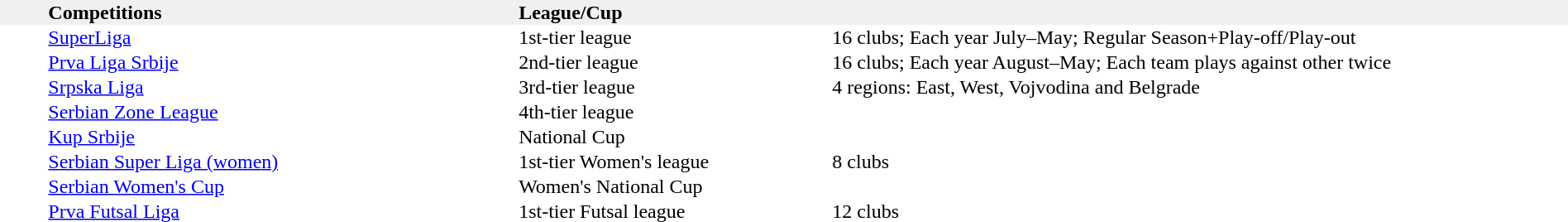<table width="100%" cellspacing="0">
<tr bgcolor="F0F0F0">
<th width="3%" align="left"></th>
<th width="30%" align="left">Competitions</th>
<th width="20%" align="left">League/Cup</th>
<th width="48%" align="left"></th>
</tr>
<tr>
<td></td>
<td><a href='#'>SuperLiga</a></td>
<td>1st-tier league</td>
<td>16 clubs; Each year July–May; Regular Season+Play-off/Play-out</td>
</tr>
<tr>
<td></td>
<td><a href='#'>Prva Liga Srbije</a></td>
<td>2nd-tier league</td>
<td>16 clubs; Each year August–May; Each team plays against other twice</td>
</tr>
<tr>
<td></td>
<td><a href='#'>Srpska Liga</a></td>
<td>3rd-tier league</td>
<td>4 regions: East, West, Vojvodina and Belgrade</td>
</tr>
<tr>
<td></td>
<td><a href='#'>Serbian Zone League</a></td>
<td>4th-tier league</td>
<td></td>
</tr>
<tr>
<td></td>
<td><a href='#'>Kup Srbije</a></td>
<td>National Cup</td>
<td></td>
</tr>
<tr>
<td></td>
<td><a href='#'>Serbian Super Liga (women)</a></td>
<td>1st-tier Women's league</td>
<td>8 clubs</td>
</tr>
<tr>
<td></td>
<td><a href='#'>Serbian Women's Cup</a></td>
<td>Women's National Cup</td>
<td></td>
</tr>
<tr>
<td></td>
<td><a href='#'>Prva Futsal Liga</a></td>
<td>1st-tier Futsal league</td>
<td>12 clubs</td>
</tr>
<tr>
</tr>
</table>
